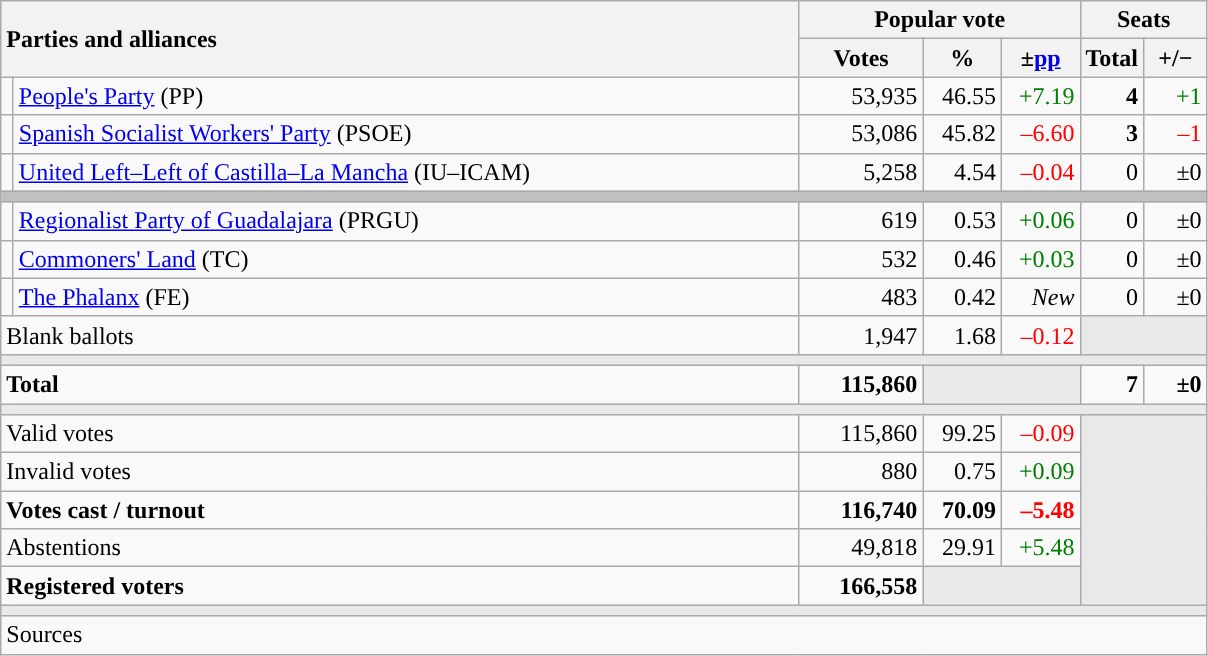<table class="wikitable" style="text-align:right;">
<tr>
<th style="text-align:left;" rowspan="2" colspan="2" width="525">Parties and alliances</th>
<th colspan="3">Popular vote</th>
<th colspan="2">Seats</th>
</tr>
<tr>
<th width="75">Votes</th>
<th width="45">%</th>
<th width="45">±<a href='#'>pp</a></th>
<th width="35">Total</th>
<th width="35">+/−</th>
</tr>
<tr>
<td width="1" style="color:inherit;background:"></td>
<td align="left"><a href='#'>People's Party</a> (PP)</td>
<td>53,935</td>
<td>46.55</td>
<td style="color:green;">+7.19</td>
<td><strong>4</strong></td>
<td style="color:green;">+1</td>
</tr>
<tr>
<td style="color:inherit;background:"></td>
<td align="left"><a href='#'>Spanish Socialist Workers' Party</a> (PSOE)</td>
<td>53,086</td>
<td>45.82</td>
<td style="color:red;">–6.60</td>
<td><strong>3</strong></td>
<td style="color:red;">–1</td>
</tr>
<tr>
<td style="color:inherit;background:"></td>
<td align="left"><a href='#'>United Left–Left of Castilla–La Mancha</a> (IU–ICAM)</td>
<td>5,258</td>
<td>4.54</td>
<td style="color:red;">–0.04</td>
<td>0</td>
<td>±0</td>
</tr>
<tr>
<td colspan="7" bgcolor="#C0C0C0"></td>
</tr>
<tr>
<td style="color:inherit;background:"></td>
<td align="left"><a href='#'>Regionalist Party of Guadalajara</a> (PRGU)</td>
<td>619</td>
<td>0.53</td>
<td style="color:green;">+0.06</td>
<td>0</td>
<td>±0</td>
</tr>
<tr>
<td style="color:inherit;background:"></td>
<td align="left"><a href='#'>Commoners' Land</a> (TC)</td>
<td>532</td>
<td>0.46</td>
<td style="color:green;">+0.03</td>
<td>0</td>
<td>±0</td>
</tr>
<tr>
<td style="color:inherit;background:"></td>
<td align="left"><a href='#'>The Phalanx</a> (FE)</td>
<td>483</td>
<td>0.42</td>
<td><em>New</em></td>
<td>0</td>
<td>±0</td>
</tr>
<tr>
<td align="left" colspan="2">Blank ballots</td>
<td>1,947</td>
<td>1.68</td>
<td style="color:red;">–0.12</td>
<td bgcolor="#E9E9E9" colspan="2"></td>
</tr>
<tr>
<td colspan="7" bgcolor="#E9E9E9"></td>
</tr>
<tr style="font-weight:bold;">
<td align="left" colspan="2">Total</td>
<td>115,860</td>
<td bgcolor="#E9E9E9" colspan="2"></td>
<td>7</td>
<td>±0</td>
</tr>
<tr>
<td colspan="7" bgcolor="#E9E9E9"></td>
</tr>
<tr>
<td align="left" colspan="2">Valid votes</td>
<td>115,860</td>
<td>99.25</td>
<td style="color:red;">–0.09</td>
<td bgcolor="#E9E9E9" colspan="2" rowspan="5"></td>
</tr>
<tr>
<td align="left" colspan="2">Invalid votes</td>
<td>880</td>
<td>0.75</td>
<td style="color:green;">+0.09</td>
</tr>
<tr style="font-weight:bold;">
<td align="left" colspan="2">Votes cast / turnout</td>
<td>116,740</td>
<td>70.09</td>
<td style="color:red;">–5.48</td>
</tr>
<tr>
<td align="left" colspan="2">Abstentions</td>
<td>49,818</td>
<td>29.91</td>
<td style="color:green;">+5.48</td>
</tr>
<tr style="font-weight:bold;">
<td align="left" colspan="2">Registered voters</td>
<td>166,558</td>
<td bgcolor="#E9E9E9" colspan="2"></td>
</tr>
<tr>
<td colspan="7" bgcolor="#E9E9E9"></td>
</tr>
<tr>
<td align="left" colspan="7">Sources</td>
</tr>
</table>
